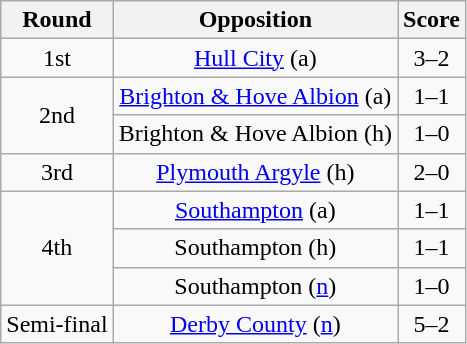<table class="wikitable" align="left" style="text-align:center;margin-right:1em">
<tr>
<th>Round</th>
<th>Opposition</th>
<th>Score</th>
</tr>
<tr>
<td>1st</td>
<td><a href='#'>Hull City</a> (a)</td>
<td>3–2</td>
</tr>
<tr>
<td rowspan="2">2nd</td>
<td><a href='#'>Brighton & Hove Albion</a> (a)</td>
<td>1–1</td>
</tr>
<tr>
<td>Brighton & Hove Albion (h)</td>
<td>1–0</td>
</tr>
<tr>
<td>3rd</td>
<td><a href='#'>Plymouth Argyle</a> (h)</td>
<td>2–0</td>
</tr>
<tr>
<td rowspan="3">4th</td>
<td><a href='#'>Southampton</a> (a)</td>
<td>1–1</td>
</tr>
<tr>
<td>Southampton (h)</td>
<td>1–1</td>
</tr>
<tr>
<td>Southampton (<a href='#'>n</a>)</td>
<td>1–0</td>
</tr>
<tr>
<td>Semi-final</td>
<td><a href='#'>Derby County</a> (<a href='#'>n</a>)</td>
<td>5–2</td>
</tr>
</table>
